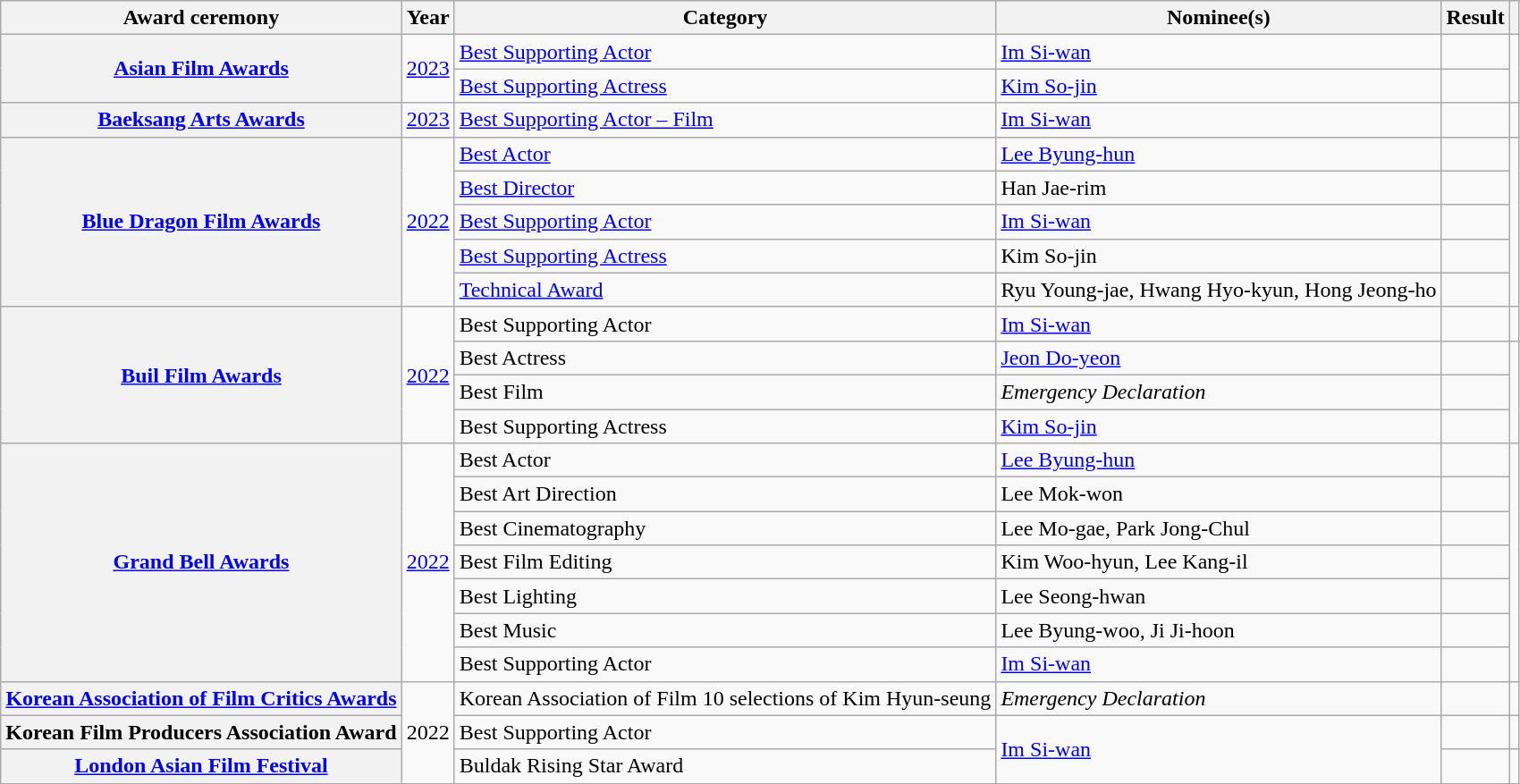<table class="wikitable sortable plainrowheaders">
<tr>
<th scope="col">Award ceremony </th>
<th scope="col">Year</th>
<th scope="col">Category </th>
<th scope="col">Nominee(s)</th>
<th scope="col">Result</th>
<th scope="col" class="unsortable"></th>
</tr>
<tr>
<th scope="row" rowspan="2"><a href='#'>Asian Film Awards</a></th>
<td rowspan="2" style="text-align:center"><a href='#'>2023</a></td>
<td><a href='#'>Best Supporting Actor</a></td>
<td><a href='#'>Im Si-wan</a></td>
<td></td>
<td rowspan="2" style="text-align:center"></td>
</tr>
<tr>
<td><a href='#'>Best Supporting Actress</a></td>
<td><a href='#'>Kim So-jin</a></td>
<td></td>
</tr>
<tr>
<th scope="row"  rowspan="1"><a href='#'>Baeksang Arts Awards</a></th>
<td rowspan="1" style="text-align:center"><a href='#'>2023</a></td>
<td><a href='#'>Best Supporting Actor – Film</a></td>
<td><a href='#'>Im Si-wan</a></td>
<td></td>
<td rowspan="1"></td>
</tr>
<tr>
<th scope="row" rowspan="5"><a href='#'>Blue Dragon Film Awards</a></th>
<td rowspan="5" style="text-align:center"><a href='#'>2022</a></td>
<td><a href='#'>Best Actor</a></td>
<td><a href='#'>Lee Byung-hun</a></td>
<td></td>
<td rowspan="5" style="text-align:center"></td>
</tr>
<tr>
<td><a href='#'>Best Director</a></td>
<td>Han Jae-rim</td>
<td></td>
</tr>
<tr>
<td><a href='#'>Best Supporting Actor</a></td>
<td><a href='#'>Im Si-wan</a></td>
<td></td>
</tr>
<tr>
<td><a href='#'>Best Supporting Actress</a></td>
<td>Kim So-jin</td>
<td></td>
</tr>
<tr>
<td><a href='#'>Technical Award</a></td>
<td>Ryu Young-jae, Hwang Hyo-kyun, Hong Jeong-ho</td>
<td></td>
</tr>
<tr>
<th scope="row" rowspan="4"><a href='#'>Buil Film Awards</a></th>
<td rowspan="4" style="text-align:center"><a href='#'>2022</a></td>
<td>Best Supporting Actor</td>
<td><a href='#'>Im Si-wan</a></td>
<td></td>
<td style="text-align:center"></td>
</tr>
<tr>
<td>Best Actress</td>
<td><a href='#'>Jeon Do-yeon</a></td>
<td></td>
<td rowspan="3" style="text-align:center"></td>
</tr>
<tr>
<td>Best Film</td>
<td><em>Emergency Declaration</em></td>
<td></td>
</tr>
<tr>
<td>Best Supporting Actress</td>
<td><a href='#'>Kim So-jin</a></td>
<td></td>
</tr>
<tr>
<th scope="row" rowspan=7><a href='#'>Grand Bell Awards</a></th>
<td rowspan="7" style="text-align:center"><a href='#'>2022</a></td>
<td>Best Actor</td>
<td><a href='#'>Lee Byung-hun</a></td>
<td></td>
<td rowspan="7" style="text-align:center"></td>
</tr>
<tr>
<td>Best Art Direction</td>
<td>Lee Mok-won</td>
<td></td>
</tr>
<tr>
<td>Best Cinematography</td>
<td>Lee Mo-gae, Park Jong-Chul</td>
<td></td>
</tr>
<tr>
<td>Best Film Editing</td>
<td>Kim Woo-hyun, Lee Kang-il</td>
<td></td>
</tr>
<tr>
<td>Best Lighting</td>
<td>Lee Seong-hwan</td>
<td></td>
</tr>
<tr>
<td>Best Music</td>
<td>Lee Byung-woo, Ji Ji-hoon</td>
<td></td>
</tr>
<tr>
<td>Best Supporting Actor</td>
<td><a href='#'>Im Si-wan</a></td>
<td></td>
</tr>
<tr>
<th scope="row"><a href='#'>Korean Association of Film Critics Awards</a></th>
<td rowspan="3" style="text-align:center">2022</td>
<td>Korean Association of Film 10 selections of Kim Hyun-seung</td>
<td><em>Emergency Declaration</em></td>
<td></td>
<td style="text-align:center"></td>
</tr>
<tr>
<th scope="row" rowspan=1>Korean Film Producers Association Award</th>
<td>Best Supporting Actor</td>
<td rowspan="2"><a href='#'>Im Si-wan</a></td>
<td></td>
<td style="text-align:center" rowspan="1"></td>
</tr>
<tr>
<th scope="row"><a href='#'>London Asian Film Festival</a></th>
<td>Buldak Rising Star Award</td>
<td></td>
<td style="text-align:center"></td>
</tr>
</table>
